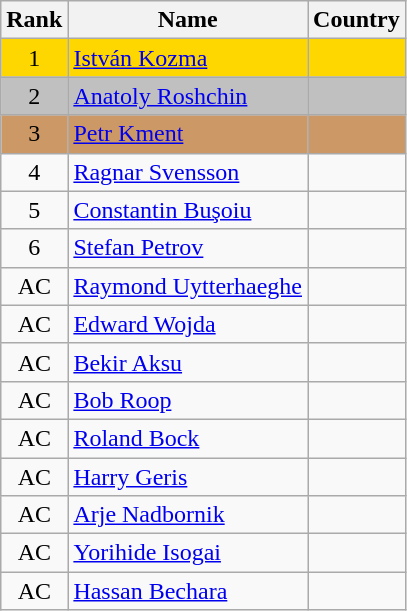<table class="wikitable sortable" style="text-align:center">
<tr>
<th>Rank</th>
<th>Name</th>
<th>Country</th>
</tr>
<tr style="background:gold;">
<td>1</td>
<td style="text-align:left;"><a href='#'>István Kozma</a></td>
<td style="text-align:left;"></td>
</tr>
<tr style="background:silver;">
<td>2</td>
<td style="text-align:left;"><a href='#'>Anatoly Roshchin</a></td>
<td style="text-align:left;"></td>
</tr>
<tr style="background:#c96;">
<td>3</td>
<td style="text-align:left;"><a href='#'>Petr Kment</a></td>
<td style="text-align:left;"></td>
</tr>
<tr>
<td>4</td>
<td style="text-align:left;"><a href='#'>Ragnar Svensson</a></td>
<td style="text-align:left;"></td>
</tr>
<tr>
<td>5</td>
<td style="text-align:left;"><a href='#'>Constantin Buşoiu</a></td>
<td style="text-align:left;"></td>
</tr>
<tr>
<td>6</td>
<td style="text-align:left;"><a href='#'>Stefan Petrov</a></td>
<td style="text-align:left;"></td>
</tr>
<tr>
<td>AC</td>
<td style="text-align:left;"><a href='#'>Raymond Uytterhaeghe</a></td>
<td style="text-align:left;"></td>
</tr>
<tr>
<td>AC</td>
<td style="text-align:left;"><a href='#'>Edward Wojda</a></td>
<td style="text-align:left;"></td>
</tr>
<tr>
<td>AC</td>
<td style="text-align:left;"><a href='#'>Bekir Aksu</a></td>
<td style="text-align:left;"></td>
</tr>
<tr>
<td>AC</td>
<td style="text-align:left;"><a href='#'>Bob Roop</a></td>
<td style="text-align:left;"></td>
</tr>
<tr>
<td>AC</td>
<td style="text-align:left;"><a href='#'>Roland Bock</a></td>
<td style="text-align:left;"></td>
</tr>
<tr>
<td>AC</td>
<td style="text-align:left;"><a href='#'>Harry Geris</a></td>
<td style="text-align:left;"></td>
</tr>
<tr>
<td>AC</td>
<td style="text-align:left;"><a href='#'>Arje Nadbornik</a></td>
<td style="text-align:left;"></td>
</tr>
<tr>
<td>AC</td>
<td style="text-align:left;"><a href='#'>Yorihide Isogai</a></td>
<td style="text-align:left;"></td>
</tr>
<tr>
<td>AC</td>
<td style="text-align:left;"><a href='#'>Hassan Bechara</a></td>
<td style="text-align:left;"></td>
</tr>
</table>
